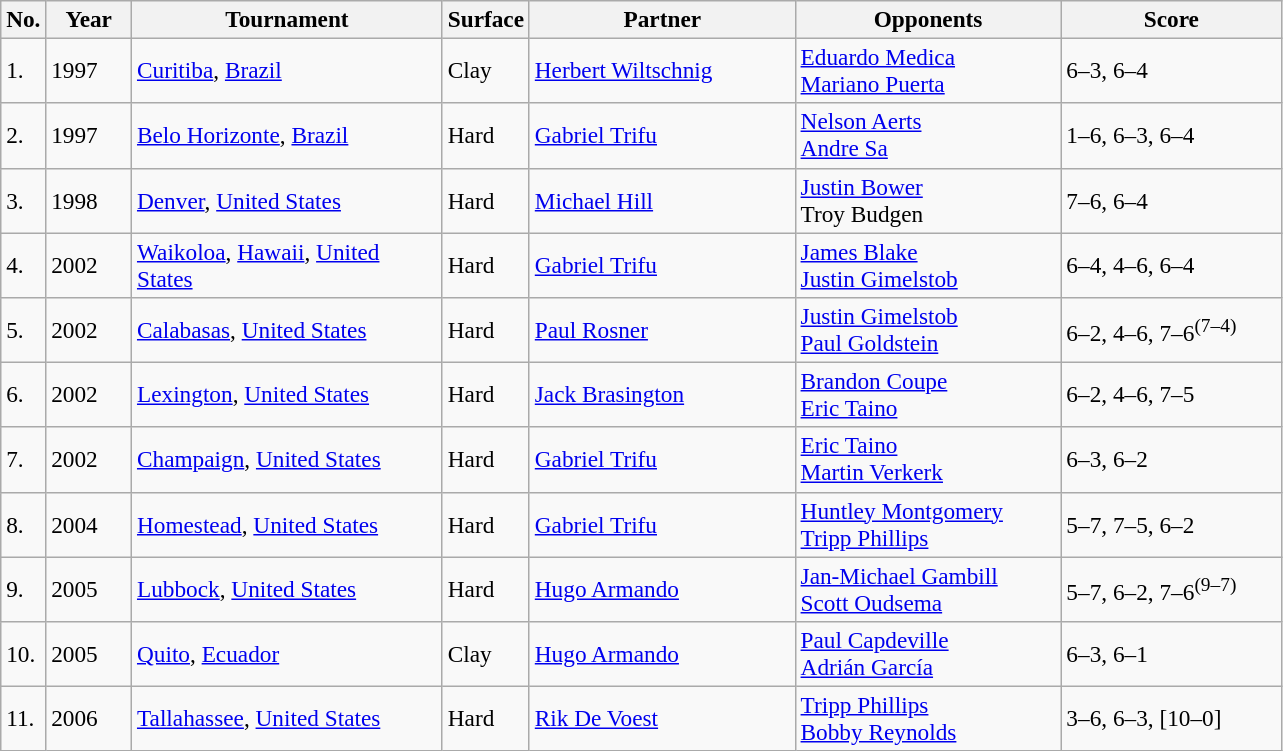<table class="sortable wikitable" style=font-size:97%>
<tr>
<th width=10>No.</th>
<th width=50>Year</th>
<th width=200>Tournament</th>
<th width=50>Surface</th>
<th width=170>Partner</th>
<th width=170>Opponents</th>
<th width=140>Score</th>
</tr>
<tr>
<td>1.</td>
<td>1997</td>
<td><a href='#'>Curitiba</a>, <a href='#'>Brazil</a></td>
<td>Clay</td>
<td> <a href='#'>Herbert Wiltschnig</a></td>
<td> <a href='#'>Eduardo Medica</a><br> <a href='#'>Mariano Puerta</a></td>
<td>6–3, 6–4</td>
</tr>
<tr>
<td>2.</td>
<td>1997</td>
<td><a href='#'>Belo Horizonte</a>, <a href='#'>Brazil</a></td>
<td>Hard</td>
<td> <a href='#'>Gabriel Trifu</a></td>
<td> <a href='#'>Nelson Aerts</a><br> <a href='#'>Andre Sa</a></td>
<td>1–6, 6–3, 6–4</td>
</tr>
<tr>
<td>3.</td>
<td>1998</td>
<td><a href='#'>Denver</a>, <a href='#'>United States</a></td>
<td>Hard</td>
<td> <a href='#'>Michael Hill</a></td>
<td> <a href='#'>Justin Bower</a><br> Troy Budgen</td>
<td>7–6, 6–4</td>
</tr>
<tr>
<td>4.</td>
<td>2002</td>
<td><a href='#'>Waikoloa</a>, <a href='#'>Hawaii</a>, <a href='#'>United States</a></td>
<td>Hard</td>
<td> <a href='#'>Gabriel Trifu</a></td>
<td> <a href='#'>James Blake</a><br> <a href='#'>Justin Gimelstob</a></td>
<td>6–4, 4–6, 6–4</td>
</tr>
<tr>
<td>5.</td>
<td>2002</td>
<td><a href='#'>Calabasas</a>, <a href='#'>United States</a></td>
<td>Hard</td>
<td> <a href='#'>Paul Rosner</a></td>
<td> <a href='#'>Justin Gimelstob</a><br> <a href='#'>Paul Goldstein</a></td>
<td>6–2, 4–6, 7–6<sup>(7–4)</sup></td>
</tr>
<tr>
<td>6.</td>
<td>2002</td>
<td><a href='#'>Lexington</a>, <a href='#'>United States</a></td>
<td>Hard</td>
<td> <a href='#'>Jack Brasington</a></td>
<td> <a href='#'>Brandon Coupe</a><br> <a href='#'>Eric Taino</a></td>
<td>6–2, 4–6, 7–5</td>
</tr>
<tr>
<td>7.</td>
<td>2002</td>
<td><a href='#'>Champaign</a>, <a href='#'>United States</a></td>
<td>Hard</td>
<td> <a href='#'>Gabriel Trifu</a></td>
<td> <a href='#'>Eric Taino</a><br> <a href='#'>Martin Verkerk</a></td>
<td>6–3, 6–2</td>
</tr>
<tr>
<td>8.</td>
<td>2004</td>
<td><a href='#'>Homestead</a>, <a href='#'>United States</a></td>
<td>Hard</td>
<td> <a href='#'>Gabriel Trifu</a></td>
<td> <a href='#'>Huntley Montgomery</a><br> <a href='#'>Tripp Phillips</a></td>
<td>5–7, 7–5, 6–2</td>
</tr>
<tr>
<td>9.</td>
<td>2005</td>
<td><a href='#'>Lubbock</a>, <a href='#'>United States</a></td>
<td>Hard</td>
<td> <a href='#'>Hugo Armando</a></td>
<td> <a href='#'>Jan-Michael Gambill</a><br> <a href='#'>Scott Oudsema</a></td>
<td>5–7, 6–2, 7–6<sup>(9–7)</sup></td>
</tr>
<tr>
<td>10.</td>
<td>2005</td>
<td><a href='#'>Quito</a>, <a href='#'>Ecuador</a></td>
<td>Clay</td>
<td> <a href='#'>Hugo Armando</a></td>
<td> <a href='#'>Paul Capdeville</a><br> <a href='#'>Adrián García</a></td>
<td>6–3, 6–1</td>
</tr>
<tr>
<td>11.</td>
<td>2006</td>
<td><a href='#'>Tallahassee</a>, <a href='#'>United States</a></td>
<td>Hard</td>
<td> <a href='#'>Rik De Voest</a></td>
<td> <a href='#'>Tripp Phillips</a><br> <a href='#'>Bobby Reynolds</a></td>
<td>3–6, 6–3, [10–0]</td>
</tr>
</table>
